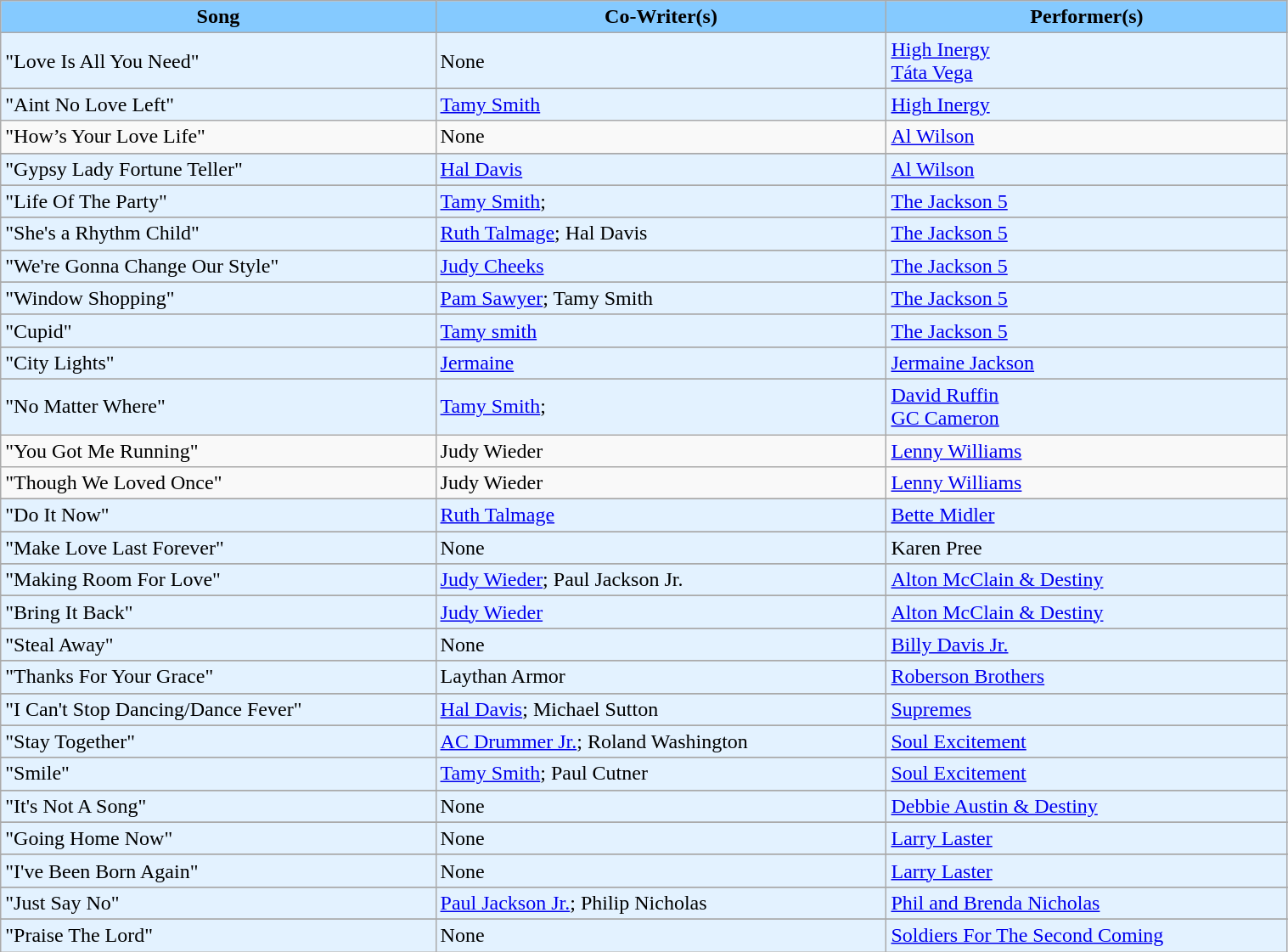<table class="wikitable" width=80%>
<tr>
<th style="background-color: #85CAFF"><span>Song</span></th>
<th style="background-color: #85CAFF"><span>Co-Writer(s)</span></th>
<th style="background-color: #85CAFF"><span>Performer(s)</span></th>
</tr>
<tr style="background-color: #E3F2FF" |>
<td>"Love Is All You Need"</td>
<td>None</td>
<td><a href='#'>High Inergy</a><br><a href='#'>Táta Vega</a></td>
</tr>
<tr>
</tr>
<tr style="background-color: #E3F2FF" |>
<td>"Aint No Love Left"</td>
<td><a href='#'>Tamy Smith</a></td>
<td><a href='#'>High Inergy</a></td>
</tr>
<tr>
<td>"How’s Your Love Life"</td>
<td>None</td>
<td><a href='#'>Al Wilson</a></td>
</tr>
<tr>
</tr>
<tr style="background-color: #E3F2FF" |>
<td>"Gypsy Lady Fortune Teller"</td>
<td><a href='#'>Hal Davis</a></td>
<td><a href='#'>Al Wilson</a></td>
</tr>
<tr>
</tr>
<tr style="background-color: #E3F2FF" |>
<td>"Life Of The Party"</td>
<td><a href='#'>Tamy Smith</a>;</td>
<td><a href='#'>The Jackson 5</a></td>
</tr>
<tr>
</tr>
<tr style="background-color: #E3F2FF" |>
<td>"She's a Rhythm Child"</td>
<td><a href='#'>Ruth Talmage</a>; Hal Davis</td>
<td><a href='#'>The Jackson 5</a></td>
</tr>
<tr>
</tr>
<tr style="background-color: #E3F2FF" |>
<td>"We're Gonna Change Our Style"</td>
<td><a href='#'>Judy Cheeks</a></td>
<td><a href='#'>The Jackson 5</a></td>
</tr>
<tr>
</tr>
<tr style="background-color: #E3F2FF" |>
<td>"Window Shopping"</td>
<td><a href='#'>Pam Sawyer</a>; Tamy Smith</td>
<td><a href='#'>The Jackson 5</a></td>
</tr>
<tr>
</tr>
<tr style="background-color: #E3F2FF" |>
<td>"Cupid"</td>
<td><a href='#'>Tamy smith</a></td>
<td><a href='#'>The Jackson 5</a></td>
</tr>
<tr>
</tr>
<tr style="background-color: #E3F2FF" |>
<td>"City Lights"</td>
<td><a href='#'>Jermaine</a></td>
<td><a href='#'>Jermaine Jackson</a></td>
</tr>
<tr>
</tr>
<tr style="background-color: #E3F2FF" |>
<td>"No Matter Where"</td>
<td><a href='#'>Tamy Smith</a>;</td>
<td><a href='#'>David Ruffin</a><br> <a href='#'>GC Cameron</a></td>
</tr>
<tr>
<td>"You Got Me Running"</td>
<td>Judy Wieder</td>
<td><a href='#'>Lenny Williams</a></td>
</tr>
<tr>
<td>"Though We Loved Once"</td>
<td>Judy Wieder</td>
<td><a href='#'>Lenny Williams</a></td>
</tr>
<tr>
</tr>
<tr style="background-color: #E3F2FF" |>
<td>"Do It Now"</td>
<td><a href='#'>Ruth Talmage</a></td>
<td><a href='#'>Bette Midler</a></td>
</tr>
<tr>
</tr>
<tr style="background-color: #E3F2FF" |>
<td>"Make Love Last Forever"</td>
<td>None</td>
<td>Karen Pree</td>
</tr>
<tr>
</tr>
<tr style="background-color: #E3F2FF" |>
<td>"Making Room For Love"</td>
<td><a href='#'>Judy Wieder</a>; Paul Jackson Jr.</td>
<td><a href='#'>Alton McClain & Destiny</a></td>
</tr>
<tr>
</tr>
<tr style="background-color: #E3F2FF" |>
<td>"Bring It Back"</td>
<td><a href='#'>Judy Wieder</a></td>
<td><a href='#'>Alton McClain & Destiny</a></td>
</tr>
<tr>
</tr>
<tr style="background-color: #E3F2FF" |>
<td>"Steal Away"</td>
<td>None</td>
<td><a href='#'>Billy Davis Jr.</a></td>
</tr>
<tr>
</tr>
<tr style="background-color: #E3F2FF" |>
<td>"Thanks For Your Grace"</td>
<td>Laythan Armor</td>
<td><a href='#'>Roberson Brothers</a></td>
</tr>
<tr>
</tr>
<tr style="background-color: #E3F2FF" |>
<td>"I Can't Stop Dancing/Dance Fever"</td>
<td><a href='#'>Hal Davis</a>; Michael Sutton</td>
<td><a href='#'>Supremes</a></td>
</tr>
<tr>
</tr>
<tr style="background-color: #E3F2FF" |>
<td>"Stay Together"</td>
<td><a href='#'>AC Drummer Jr.</a>; Roland Washington</td>
<td><a href='#'>Soul Excitement</a></td>
</tr>
<tr>
</tr>
<tr style="background-color: #E3F2FF" |>
<td>"Smile"</td>
<td><a href='#'>Tamy Smith</a>; Paul Cutner</td>
<td><a href='#'>Soul Excitement</a></td>
</tr>
<tr>
</tr>
<tr style="background-color: #E3F2FF" |>
<td>"It's Not A Song"</td>
<td>None</td>
<td><a href='#'>Debbie Austin & Destiny</a></td>
</tr>
<tr>
</tr>
<tr style="background-color: #E3F2FF" |>
<td>"Going Home Now"</td>
<td>None</td>
<td><a href='#'>Larry Laster</a></td>
</tr>
<tr>
</tr>
<tr style="background-color: #E3F2FF" |>
<td>"I've Been Born Again"</td>
<td>None</td>
<td><a href='#'>Larry Laster</a></td>
</tr>
<tr>
</tr>
<tr style="background-color: #E3F2FF" |>
<td>"Just Say No"</td>
<td><a href='#'>Paul Jackson Jr.</a>; Philip Nicholas</td>
<td><a href='#'>Phil and Brenda Nicholas</a></td>
</tr>
<tr>
</tr>
<tr style="background-color: #E3F2FF" |>
<td>"Praise The Lord"</td>
<td>None</td>
<td><a href='#'>Soldiers For The Second Coming</a></td>
</tr>
</table>
